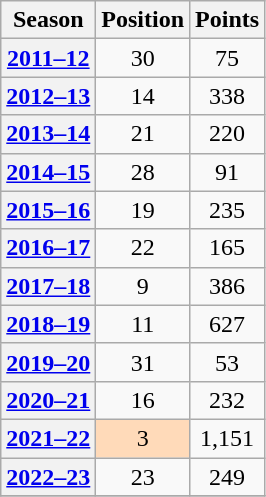<table class="wikitable plainrowheaders sortable">
<tr>
<th scope="col">Season</th>
<th scope="col">Position</th>
<th scope="col">Points</th>
</tr>
<tr>
<th scope=row align=center><a href='#'>2011–12</a></th>
<td align=center>30</td>
<td align=center>75</td>
</tr>
<tr>
<th scope=row align=center><a href='#'>2012–13</a></th>
<td align=center>14</td>
<td align=center>338</td>
</tr>
<tr>
<th scope=row align=center><a href='#'>2013–14</a></th>
<td align=center>21</td>
<td align=center>220</td>
</tr>
<tr>
<th scope=row align=center><a href='#'>2014–15</a></th>
<td align=center>28</td>
<td align=center>91</td>
</tr>
<tr>
<th scope=row align=center><a href='#'>2015–16</a></th>
<td align=center>19</td>
<td align=center>235</td>
</tr>
<tr>
<th scope=row align=center><a href='#'>2016–17</a></th>
<td align=center>22</td>
<td align=center>165</td>
</tr>
<tr>
<th scope=row align=center><a href='#'>2017–18</a></th>
<td align=center>9</td>
<td align=center>386</td>
</tr>
<tr>
<th scope=row align=center><a href='#'>2018–19</a></th>
<td align=center>11</td>
<td align=center>627</td>
</tr>
<tr>
<th scope=row align=center><a href='#'>2019–20</a></th>
<td align=center>31</td>
<td align=center>53</td>
</tr>
<tr>
<th scope=row align=center><a href='#'>2020–21</a></th>
<td align=center>16</td>
<td align=center>232</td>
</tr>
<tr>
<th scope=row align=center><a href='#'>2021–22</a></th>
<td align=center style="background:#FFDAB9">3</td>
<td align=center>1,151</td>
</tr>
<tr>
<th scope=row align=center><a href='#'>2022–23</a></th>
<td align=center>23</td>
<td align=center>249</td>
</tr>
<tr>
</tr>
</table>
